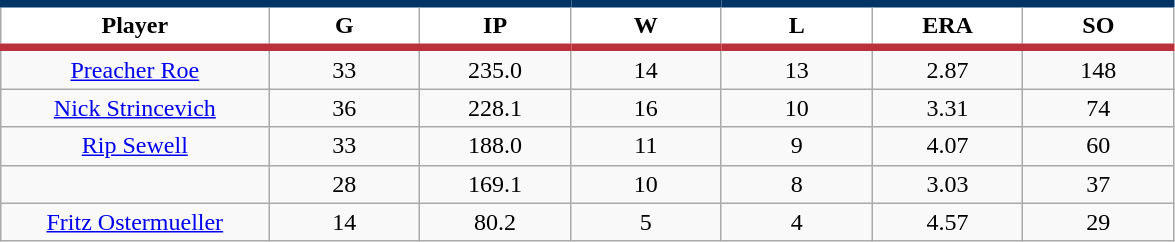<table class="wikitable sortable">
<tr>
<th style="background:#FFFFFF; border-top:#023465 5px solid; border-bottom:#ba313c 5px solid;" width="16%">Player</th>
<th style="background:#FFFFFF; border-top:#023465 5px solid; border-bottom:#ba313c 5px solid;" width="9%">G</th>
<th style="background:#FFFFFF; border-top:#023465 5px solid; border-bottom:#ba313c 5px solid;" width="9%">IP</th>
<th style="background:#FFFFFF; border-top:#023465 5px solid; border-bottom:#ba313c 5px solid;" width="9%">W</th>
<th style="background:#FFFFFF; border-top:#023465 5px solid; border-bottom:#ba313c 5px solid;" width="9%">L</th>
<th style="background:#FFFFFF; border-top:#023465 5px solid; border-bottom:#ba313c 5px solid;" width="9%">ERA</th>
<th style="background:#FFFFFF; border-top:#023465 5px solid; border-bottom:#ba313c 5px solid;" width="9%">SO</th>
</tr>
<tr align="center">
<td><a href='#'>Preacher Roe</a></td>
<td>33</td>
<td>235.0</td>
<td>14</td>
<td>13</td>
<td>2.87</td>
<td>148</td>
</tr>
<tr align="center">
<td><a href='#'>Nick Strincevich</a></td>
<td>36</td>
<td>228.1</td>
<td>16</td>
<td>10</td>
<td>3.31</td>
<td>74</td>
</tr>
<tr align="center">
<td><a href='#'>Rip Sewell</a></td>
<td>33</td>
<td>188.0</td>
<td>11</td>
<td>9</td>
<td>4.07</td>
<td>60</td>
</tr>
<tr align="center">
<td></td>
<td>28</td>
<td>169.1</td>
<td>10</td>
<td>8</td>
<td>3.03</td>
<td>37</td>
</tr>
<tr align="center">
<td><a href='#'>Fritz Ostermueller</a></td>
<td>14</td>
<td>80.2</td>
<td>5</td>
<td>4</td>
<td>4.57</td>
<td>29</td>
</tr>
</table>
